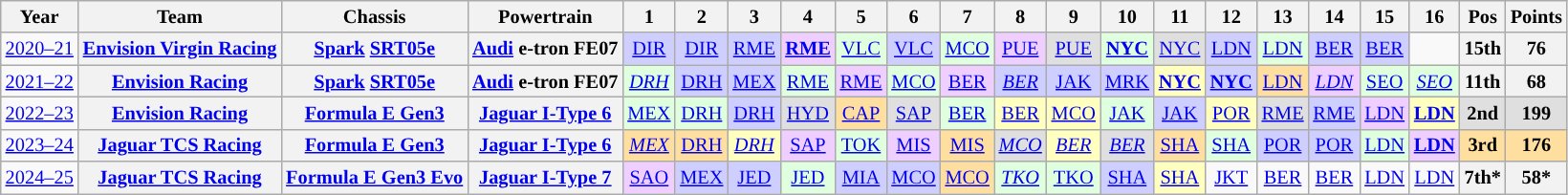<table class="wikitable" style="text-align:center; font-size:85%">
<tr>
<th>Year</th>
<th>Team</th>
<th>Chassis</th>
<th>Powertrain</th>
<th>1</th>
<th>2</th>
<th>3</th>
<th>4</th>
<th>5</th>
<th>6</th>
<th>7</th>
<th>8</th>
<th>9</th>
<th>10</th>
<th>11</th>
<th>12</th>
<th>13</th>
<th>14</th>
<th>15</th>
<th>16</th>
<th>Pos</th>
<th>Points</th>
</tr>
<tr>
<td nowrap><a href='#'>2020–21</a></td>
<th nowrap><a href='#'>Envision Virgin Racing</a></th>
<th nowrap><a href='#'>Spark</a> <a href='#'>SRT05e</a></th>
<th nowrap><a href='#'>Audi</a> e-tron FE07</th>
<td style="background:#CFCFFF"><a href='#'>DIR</a><br></td>
<td style="background:#CFCFFF"><a href='#'>DIR</a><br></td>
<td style="background:#CFCFFF"><a href='#'>RME</a><br></td>
<td style="background:#EFCFFF"><strong><a href='#'>RME</a></strong><br></td>
<td style="background:#DFFFDF"><a href='#'>VLC</a><br></td>
<td style="background:#CFCFFF"><a href='#'>VLC</a><br></td>
<td style="background:#DFFFDF"><a href='#'>MCO</a><br></td>
<td style="background:#EFCFFF"><a href='#'>PUE</a><br></td>
<td style="background:#DFDFDF"><a href='#'>PUE</a><br></td>
<td style="background:#DFFFDF"><strong><a href='#'>NYC</a></strong><br></td>
<td style="background:#DFDFDF"><a href='#'>NYC</a><br></td>
<td style="background:#CFCFFF"><a href='#'>LDN</a><br></td>
<td style="background:#DFFFDF"><a href='#'>LDN</a><br></td>
<td style="background:#CFCFFF"><a href='#'>BER</a><br></td>
<td style="background:#CFCFFF"><a href='#'>BER</a><br></td>
<td></td>
<th>15th</th>
<th>76</th>
</tr>
<tr>
<td nowrap><a href='#'>2021–22</a></td>
<th nowrap><a href='#'>Envision Racing</a></th>
<th nowrap><a href='#'>Spark</a> <a href='#'>SRT05e</a></th>
<th nowrap><a href='#'>Audi</a> e-tron FE07</th>
<td style="background:#DFFFDF"><em><a href='#'>DRH</a></em><br></td>
<td style="background:#CFCFFF"><a href='#'>DRH</a><br></td>
<td style="background:#CFCFFF"><a href='#'>MEX</a><br></td>
<td style="background:#DFFFDF"><a href='#'>RME</a><br></td>
<td style="background:#EFCFFF"><a href='#'>RME</a><br></td>
<td style="background:#DFFFDF"><a href='#'>MCO</a><br></td>
<td style="background:#EFCFFF"><a href='#'>BER</a><br></td>
<td style="background:#CFCFFF"><em><a href='#'>BER</a></em><br></td>
<td style="background:#CFCFFF"><a href='#'>JAK</a><br></td>
<td style="background:#CFCFFF"><a href='#'>MRK</a><br></td>
<td style="background:#FFFFBF"><strong><a href='#'>NYC</a></strong><br></td>
<td style="background:#CFCFFF"><strong><a href='#'>NYC</a></strong><br></td>
<td style="background:#FFDF9F"><a href='#'>LDN</a><br></td>
<td style="background:#EFCFFF"><em><a href='#'>LDN</a></em><br></td>
<td style="background:#DFFFDF"><a href='#'>SEO</a><br></td>
<td style="background:#DFFFDF"><em><a href='#'>SEO</a></em><br></td>
<th>11th</th>
<th>68</th>
</tr>
<tr>
<td nowrap><a href='#'>2022–23</a></td>
<th nowrap><a href='#'>Envision Racing</a></th>
<th nowrap><a href='#'>Formula E Gen3</a></th>
<th nowrap><a href='#'>Jaguar I-Type 6</a></th>
<td style="background:#DFFFDF;"><a href='#'>MEX</a><br></td>
<td style="background:#DFFFDF;"><a href='#'>DRH</a><br></td>
<td style="background:#CFCFFF;"><a href='#'>DRH</a><br></td>
<td style="background:#DFDFDF;"><a href='#'>HYD</a><br></td>
<td style="background:#FFDF9F;"><a href='#'>CAP</a><br></td>
<td style="background:#dfdfdf;"><a href='#'>SAP</a><br></td>
<td style="background:#dfffdf;"><a href='#'>BER</a><br></td>
<td style="background:#ffffbf;"><a href='#'>BER</a><br></td>
<td style="background:#ffffbf;"><a href='#'>MCO</a><br></td>
<td style="background:#dfffdf;"><a href='#'>JAK</a><br></td>
<td style="background:#cfcfff;"><a href='#'>JAK</a><br></td>
<td style="background:#ffffbf;"><a href='#'>POR</a><br></td>
<td style="background:#DFDFDF;"><a href='#'>RME</a><br></td>
<td style="background:#CFCFFF;"><a href='#'>RME</a><br></td>
<td style="background:#EFCFFF;"><a href='#'>LDN</a><br></td>
<td style="background:#FFFFBF;"><strong><a href='#'>LDN</a></strong><br></td>
<th style="background:#DFDFDF;">2nd</th>
<th style="background:#DFDFDF;">199</th>
</tr>
<tr>
<td nowrap><a href='#'>2023–24</a></td>
<th nowrap><a href='#'>Jaguar TCS Racing</a></th>
<th nowrap><a href='#'>Formula E Gen3</a></th>
<th nowrap><a href='#'>Jaguar I-Type 6</a></th>
<td style="background:#ffdf9f;"><em><a href='#'>MEX</a></em><br></td>
<td style="background:#ffdf9f;"><a href='#'>DRH</a><br></td>
<td style="background:#ffffbf;"><em><a href='#'>DRH</a></em><br></td>
<td style="background:#efcfff;"><a href='#'>SAP</a><br></td>
<td style="background:#dfffdf;"><a href='#'>TOK</a><br></td>
<td style="background:#efcfff;"><a href='#'>MIS</a><br></td>
<td style="background:#ffdf9f;"><a href='#'>MIS</a><br></td>
<td style="background:#dfdfdf;"><em><a href='#'>MCO</a></em><br></td>
<td style="background:#ffffbf;"><em><a href='#'>BER</a></em><br></td>
<td style="background:#dfdfdf;"><em><a href='#'>BER</a></em><br></td>
<td style="background:#ffdf9f;"><a href='#'>SHA</a><br></td>
<td style="background:#dfffdf;"><a href='#'>SHA</a><br></td>
<td style="background:#CFCFFF;"><a href='#'>POR</a><br></td>
<td style="background:#CFCFFF;"><a href='#'>POR</a><br></td>
<td style="background:#dfffdf;"><a href='#'>LDN</a><br></td>
<td style="background:#efcfff;"><strong><a href='#'>LDN</a></strong><br></td>
<th style="background:#ffdf9f;">3rd</th>
<th style="background:#ffdf9f;">176</th>
</tr>
<tr>
<td nowrap><a href='#'>2024–25</a></td>
<th nowrap><a href='#'>Jaguar TCS Racing</a></th>
<th nowrap><a href='#'>Formula E Gen3 Evo</a></th>
<th nowrap><a href='#'>Jaguar I-Type 7</a></th>
<td style="background:#EFCFFF;"><a href='#'>SAO</a><br></td>
<td style="background:#cfcfff;"><a href='#'>MEX</a><br></td>
<td style="background:#cfcfff;"><a href='#'>JED</a><br></td>
<td style="background:#dfffdf;"><a href='#'>JED</a><br></td>
<td style="background:#cfcfff;"><a href='#'>MIA</a><br></td>
<td style="background:#cfcfff;"><a href='#'>MCO</a><br></td>
<td style="background:#ffdf9f;"><a href='#'>MCO</a><br></td>
<td style="background:#dfffdf;"><em><a href='#'>TKO</a></em><br></td>
<td style="background:#DFFFDF;"><a href='#'>TKO</a><br></td>
<td style="background:#CFCFFF;"><a href='#'>SHA</a><br></td>
<td style="background:#FFFFBF;"><a href='#'>SHA</a><br></td>
<td><a href='#'>JKT</a></td>
<td><a href='#'>BER</a></td>
<td><a href='#'>BER</a></td>
<td><a href='#'>LDN</a></td>
<td><a href='#'>LDN</a></td>
<th>7th*</th>
<th>58*</th>
</tr>
</table>
